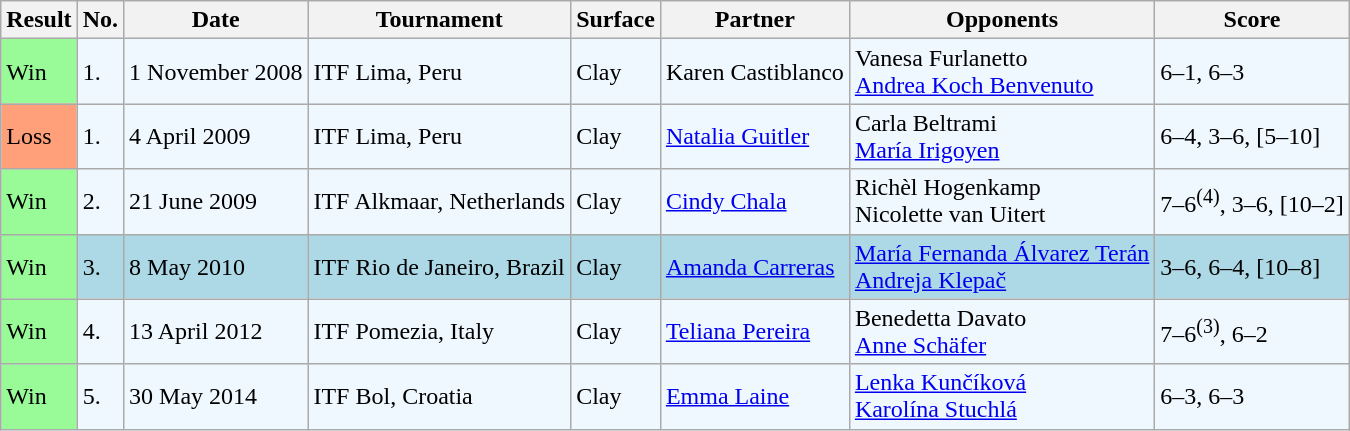<table class="sortable wikitable">
<tr>
<th>Result</th>
<th class="unsortable">No.</th>
<th>Date</th>
<th>Tournament</th>
<th>Surface</th>
<th>Partner</th>
<th>Opponents</th>
<th class="unsortable">Score</th>
</tr>
<tr style="background:#f0f8ff;">
<td style="background:#98fb98;">Win</td>
<td>1.</td>
<td>1 November 2008</td>
<td>ITF Lima, Peru</td>
<td>Clay</td>
<td> Karen Castiblanco</td>
<td> Vanesa Furlanetto <br>  <a href='#'>Andrea Koch Benvenuto</a></td>
<td>6–1, 6–3</td>
</tr>
<tr style="background:#f0f8ff;">
<td bgcolor="FFA07A">Loss</td>
<td>1.</td>
<td>4 April 2009</td>
<td>ITF Lima, Peru</td>
<td>Clay</td>
<td> <a href='#'>Natalia Guitler</a></td>
<td> Carla Beltrami <br>  <a href='#'>María Irigoyen</a></td>
<td>6–4, 3–6, [5–10]</td>
</tr>
<tr style="background:#f0f8ff;">
<td style="background:#98fb98;">Win</td>
<td>2.</td>
<td>21 June 2009</td>
<td>ITF Alkmaar, Netherlands</td>
<td>Clay</td>
<td> <a href='#'>Cindy Chala</a></td>
<td> Richèl Hogenkamp <br>  Nicolette van Uitert</td>
<td>7–6<sup>(4)</sup>, 3–6, [10–2]</td>
</tr>
<tr style="background:lightblue;">
<td style="background:#98fb98;">Win</td>
<td>3.</td>
<td>8 May 2010</td>
<td>ITF Rio de Janeiro, Brazil</td>
<td>Clay</td>
<td> <a href='#'>Amanda Carreras</a></td>
<td> <a href='#'>María Fernanda Álvarez Terán</a> <br>  <a href='#'>Andreja Klepač</a></td>
<td>3–6, 6–4, [10–8]</td>
</tr>
<tr style="background:#f0f8ff;">
<td style="background:#98fb98;">Win</td>
<td>4.</td>
<td>13 April 2012</td>
<td>ITF Pomezia, Italy</td>
<td>Clay</td>
<td> <a href='#'>Teliana Pereira</a></td>
<td> Benedetta Davato <br>  <a href='#'>Anne Schäfer</a></td>
<td>7–6<sup>(3)</sup>, 6–2</td>
</tr>
<tr style="background:#f0f8ff;">
<td style="background:#98fb98;">Win</td>
<td>5.</td>
<td>30 May 2014</td>
<td>ITF Bol, Croatia</td>
<td>Clay</td>
<td> <a href='#'>Emma Laine</a></td>
<td> <a href='#'>Lenka Kunčíková</a> <br>  <a href='#'>Karolína Stuchlá</a></td>
<td>6–3, 6–3</td>
</tr>
</table>
